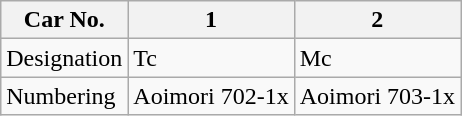<table class="wikitable">
<tr>
<th>Car No.</th>
<th>1</th>
<th>2</th>
</tr>
<tr>
<td>Designation</td>
<td>Tc</td>
<td>Mc</td>
</tr>
<tr>
<td>Numbering</td>
<td>Aoimori 702-1x</td>
<td>Aoimori 703-1x</td>
</tr>
</table>
